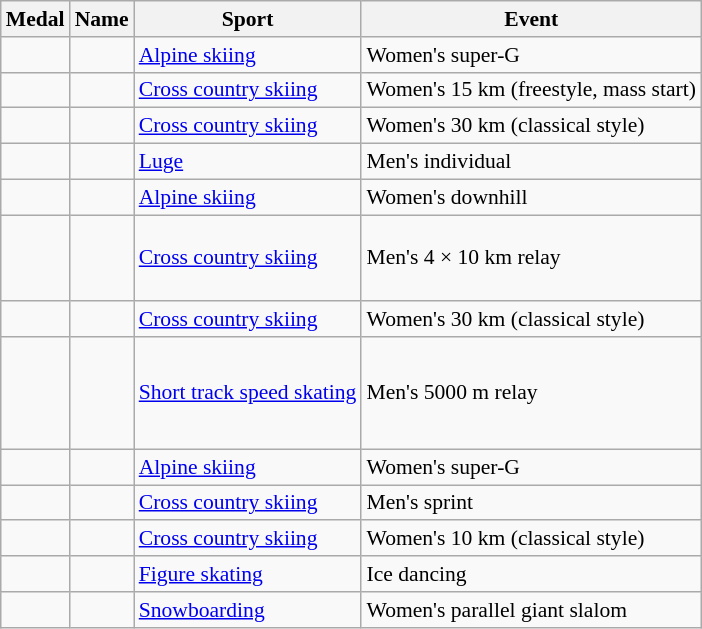<table class="wikitable sortable" style="font-size:90%">
<tr>
<th>Medal</th>
<th>Name</th>
<th>Sport</th>
<th>Event</th>
</tr>
<tr>
<td></td>
<td></td>
<td><a href='#'>Alpine skiing</a></td>
<td>Women's super-G</td>
</tr>
<tr>
<td></td>
<td></td>
<td><a href='#'>Cross country skiing</a></td>
<td>Women's 15 km (freestyle, mass start)</td>
</tr>
<tr>
<td></td>
<td></td>
<td><a href='#'>Cross country skiing</a></td>
<td>Women's 30 km (classical style)</td>
</tr>
<tr>
<td></td>
<td></td>
<td><a href='#'>Luge</a></td>
<td>Men's individual</td>
</tr>
<tr>
<td></td>
<td></td>
<td><a href='#'>Alpine skiing</a></td>
<td>Women's downhill</td>
</tr>
<tr>
<td></td>
<td> <br>  <br>  <br> </td>
<td><a href='#'>Cross country skiing</a></td>
<td>Men's 4 × 10 km relay</td>
</tr>
<tr>
<td></td>
<td></td>
<td><a href='#'>Cross country skiing</a></td>
<td>Women's 30 km (classical style)</td>
</tr>
<tr>
<td></td>
<td> <br>  <br>  <br>  <br> </td>
<td><a href='#'>Short track speed skating</a></td>
<td>Men's 5000 m relay</td>
</tr>
<tr>
<td></td>
<td></td>
<td><a href='#'>Alpine skiing</a></td>
<td>Women's super-G</td>
</tr>
<tr>
<td></td>
<td></td>
<td><a href='#'>Cross country skiing</a></td>
<td>Men's sprint</td>
</tr>
<tr>
<td></td>
<td></td>
<td><a href='#'>Cross country skiing</a></td>
<td>Women's 10 km (classical style)</td>
</tr>
<tr>
<td></td>
<td> <br> </td>
<td><a href='#'>Figure skating</a></td>
<td>Ice dancing</td>
</tr>
<tr>
<td></td>
<td></td>
<td><a href='#'>Snowboarding</a></td>
<td>Women's parallel giant slalom</td>
</tr>
</table>
